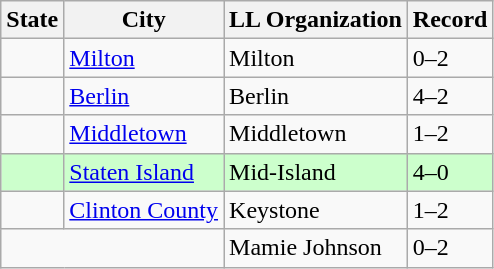<table class="wikitable">
<tr>
<th>State</th>
<th>City</th>
<th>LL Organization</th>
<th>Record</th>
</tr>
<tr>
<td><strong></strong></td>
<td><a href='#'>Milton</a></td>
<td>Milton</td>
<td>0–2</td>
</tr>
<tr>
<td><strong></strong></td>
<td><a href='#'>Berlin</a></td>
<td>Berlin</td>
<td>4–2</td>
</tr>
<tr>
<td><strong></strong></td>
<td><a href='#'>Middletown</a></td>
<td>Middletown</td>
<td>1–2</td>
</tr>
<tr bgcolor="ccffcc">
<td><strong></strong></td>
<td><a href='#'>Staten Island</a></td>
<td>Mid-Island</td>
<td>4–0</td>
</tr>
<tr>
<td><strong></strong></td>
<td><a href='#'>Clinton County</a></td>
<td>Keystone</td>
<td>1–2</td>
</tr>
<tr>
<td colspan="2"><strong></strong></td>
<td>Mamie Johnson</td>
<td>0–2</td>
</tr>
</table>
